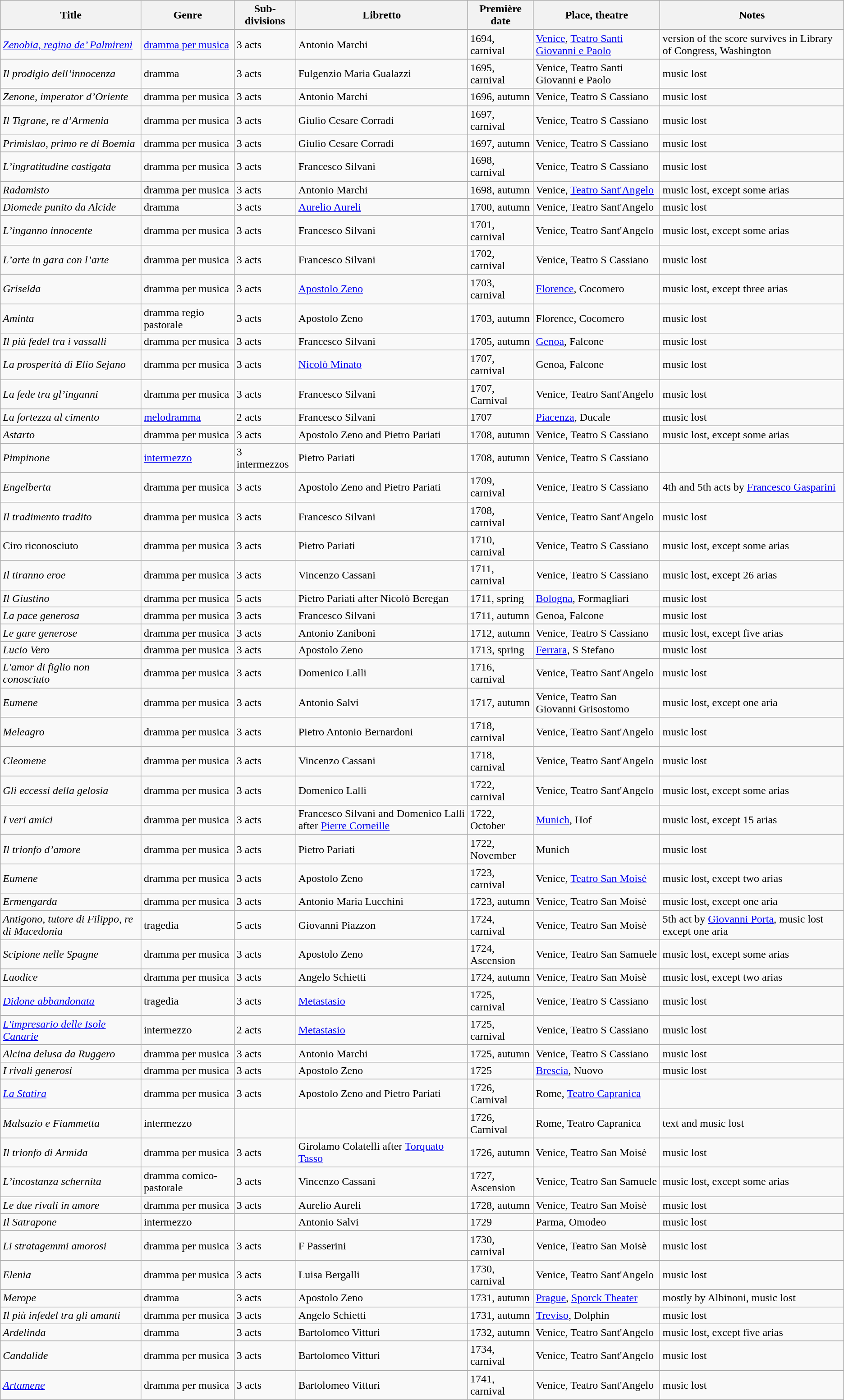<table class="wikitable sortable" border="1">
<tr>
<th>Title</th>
<th>Genre</th>
<th>Sub­divisions</th>
<th>Libretto</th>
<th>Première date</th>
<th>Place, theatre</th>
<th class="unsortable">Notes</th>
</tr>
<tr>
<td><em><a href='#'>Zenobia, regina de’ Palmireni</a></em></td>
<td><a href='#'>dramma per musica</a></td>
<td>3 acts</td>
<td>Antonio Marchi</td>
<td>1694, carnival</td>
<td><a href='#'>Venice</a>, <a href='#'>Teatro Santi Giovanni e Paolo</a></td>
<td>version of the score survives in Library of Congress, Washington</td>
</tr>
<tr>
<td><em>Il prodigio dell’innocenza</em></td>
<td>dramma</td>
<td>3 acts</td>
<td>Fulgenzio Maria Gualazzi</td>
<td>1695, carnival</td>
<td>Venice, Teatro Santi Giovanni e Paolo</td>
<td>music lost</td>
</tr>
<tr>
<td><em>Zenone, imperator d’Oriente</em></td>
<td>dramma per musica</td>
<td>3 acts</td>
<td>Antonio Marchi</td>
<td>1696, autumn</td>
<td>Venice, Teatro S Cassiano</td>
<td>music lost</td>
</tr>
<tr>
<td><em>Il Tigrane, re d’Armenia</em></td>
<td>dramma per musica</td>
<td>3 acts</td>
<td>Giulio Cesare Corradi</td>
<td>1697, carnival</td>
<td>Venice, Teatro S Cassiano</td>
<td>music lost</td>
</tr>
<tr>
<td><em>Primislao, primo re di Boemia</em></td>
<td>dramma per musica</td>
<td>3 acts</td>
<td>Giulio Cesare Corradi</td>
<td>1697, autumn</td>
<td>Venice, Teatro S Cassiano</td>
<td>music lost</td>
</tr>
<tr>
<td><em>L’ingratitudine castigata</em></td>
<td>dramma per musica</td>
<td>3 acts</td>
<td>Francesco Silvani</td>
<td>1698, carnival</td>
<td>Venice, Teatro S Cassiano</td>
<td>music lost</td>
</tr>
<tr>
<td><em>Radamisto</em></td>
<td>dramma per musica</td>
<td>3 acts</td>
<td>Antonio Marchi</td>
<td>1698, autumn</td>
<td>Venice, <a href='#'>Teatro Sant'Angelo</a></td>
<td>music lost, except some arias</td>
</tr>
<tr>
<td><em>Diomede punito da Alcide</em></td>
<td>dramma</td>
<td>3 acts</td>
<td> <a href='#'>Aurelio Aureli</a></td>
<td>1700, autumn</td>
<td>Venice, Teatro Sant'Angelo</td>
<td>music lost</td>
</tr>
<tr>
<td><em>L’inganno innocente</em></td>
<td>dramma per musica</td>
<td>3 acts</td>
<td>Francesco Silvani</td>
<td>1701, carnival</td>
<td>Venice, Teatro Sant'Angelo</td>
<td>music lost, except some arias</td>
</tr>
<tr>
<td><em>L’arte in gara con l’arte</em></td>
<td>dramma per musica</td>
<td>3 acts</td>
<td>Francesco Silvani</td>
<td>1702, carnival</td>
<td>Venice, Teatro S Cassiano</td>
<td>music lost</td>
</tr>
<tr>
<td><em>Griselda</em></td>
<td>dramma per musica</td>
<td>3 acts</td>
<td><a href='#'>Apostolo Zeno</a></td>
<td>1703, carnival</td>
<td><a href='#'>Florence</a>, Cocomero</td>
<td>music lost, except three arias</td>
</tr>
<tr>
<td><em>Aminta</em></td>
<td>dramma regio pastorale</td>
<td>3 acts</td>
<td>Apostolo Zeno</td>
<td>1703, autumn</td>
<td>Florence, Cocomero</td>
<td>music lost</td>
</tr>
<tr>
<td><em>Il più fedel tra i vassalli</em></td>
<td>dramma per musica</td>
<td>3 acts</td>
<td>Francesco Silvani</td>
<td>1705, autumn</td>
<td><a href='#'>Genoa</a>, Falcone</td>
<td>music lost</td>
</tr>
<tr>
<td><em>La prosperità di Elio Sejano</em></td>
<td>dramma per musica</td>
<td>3 acts</td>
<td><a href='#'>Nicolò Minato</a></td>
<td>1707, carnival</td>
<td>Genoa, Falcone</td>
<td>music lost</td>
</tr>
<tr>
<td><em>La fede tra gl’inganni</em></td>
<td>dramma per musica</td>
<td>3 acts</td>
<td>Francesco Silvani</td>
<td>1707, Carnival</td>
<td>Venice, Teatro Sant'Angelo</td>
<td>music lost</td>
</tr>
<tr>
<td><em>La fortezza al cimento</em></td>
<td><a href='#'>melodramma</a></td>
<td>2 acts</td>
<td>Francesco Silvani</td>
<td>1707</td>
<td><a href='#'>Piacenza</a>, Ducale</td>
<td>music lost</td>
</tr>
<tr>
<td><em>Astarto</em></td>
<td>dramma per musica</td>
<td>3 acts</td>
<td>Apostolo Zeno and Pietro Pariati</td>
<td>1708, autumn</td>
<td>Venice, Teatro S Cassiano</td>
<td>music lost, except some arias</td>
</tr>
<tr>
<td><em>Pimpinone</em></td>
<td><a href='#'>intermezzo</a></td>
<td>3 intermezzos</td>
<td>Pietro Pariati</td>
<td>1708, autumn</td>
<td>Venice, Teatro S Cassiano</td>
<td></td>
</tr>
<tr>
<td><em>Engelberta</em></td>
<td>dramma per musica</td>
<td>3 acts</td>
<td>Apostolo Zeno and Pietro Pariati</td>
<td>1709, carnival</td>
<td>Venice, Teatro S Cassiano</td>
<td>4th and 5th acts by <a href='#'>Francesco Gasparini</a></td>
</tr>
<tr>
<td><em>Il tradimento tradito</em></td>
<td>dramma per musica</td>
<td>3 acts</td>
<td>Francesco Silvani</td>
<td>1708, carnival</td>
<td>Venice, Teatro Sant'Angelo</td>
<td>music lost</td>
</tr>
<tr>
<td>Ciro riconosciuto</td>
<td>dramma per musica</td>
<td>3 acts</td>
<td>Pietro Pariati</td>
<td>1710, carnival</td>
<td>Venice, Teatro S Cassiano</td>
<td>music lost, except some arias</td>
</tr>
<tr>
<td><em>Il tiranno eroe</em></td>
<td>dramma per musica</td>
<td>3 acts</td>
<td>Vincenzo Cassani</td>
<td>1711, carnival</td>
<td>Venice, Teatro S Cassiano</td>
<td>music lost, except 26 arias</td>
</tr>
<tr>
<td><em>Il Giustino</em></td>
<td>dramma per musica</td>
<td>5 acts</td>
<td>Pietro Pariati after Nicolò Beregan</td>
<td>1711, spring</td>
<td><a href='#'>Bologna</a>, Formagliari</td>
<td>music lost</td>
</tr>
<tr>
<td><em>La pace generosa</em></td>
<td>dramma per musica</td>
<td>3 acts</td>
<td>Francesco Silvani</td>
<td>1711, autumn</td>
<td>Genoa, Falcone</td>
<td>music lost</td>
</tr>
<tr>
<td><em>Le gare generose</em></td>
<td>dramma per musica</td>
<td>3 acts</td>
<td>Antonio Zaniboni</td>
<td>1712, autumn</td>
<td>Venice, Teatro S Cassiano</td>
<td>music lost, except five arias</td>
</tr>
<tr>
<td><em>Lucio Vero</em></td>
<td>dramma per musica</td>
<td>3 acts</td>
<td>Apostolo Zeno</td>
<td>1713, spring</td>
<td><a href='#'>Ferrara</a>, S Stefano</td>
<td>music lost</td>
</tr>
<tr>
<td><em>L'amor di figlio non conosciuto</em></td>
<td>dramma per musica</td>
<td>3 acts</td>
<td>Domenico Lalli</td>
<td>1716, carnival</td>
<td>Venice, Teatro Sant'Angelo</td>
<td>music lost</td>
</tr>
<tr>
<td><em>Eumene</em></td>
<td>dramma per musica</td>
<td>3 acts</td>
<td>Antonio Salvi</td>
<td>1717, autumn</td>
<td>Venice, Teatro San Giovanni Grisostomo</td>
<td>music lost, except one aria</td>
</tr>
<tr>
<td><em>Meleagro</em></td>
<td>dramma per musica</td>
<td>3 acts</td>
<td>Pietro Antonio Bernardoni</td>
<td>1718, carnival</td>
<td>Venice, Teatro Sant'Angelo</td>
<td>music lost</td>
</tr>
<tr>
<td><em>Cleomene</em></td>
<td>dramma per musica</td>
<td>3 acts</td>
<td>Vincenzo Cassani</td>
<td>1718, carnival</td>
<td>Venice, Teatro Sant'Angelo</td>
<td>music lost</td>
</tr>
<tr>
<td><em>Gli eccessi della gelosia</em></td>
<td>dramma per musica</td>
<td>3 acts</td>
<td>Domenico Lalli</td>
<td>1722, carnival</td>
<td>Venice, Teatro Sant'Angelo</td>
<td>music lost, except some arias</td>
</tr>
<tr>
<td><em>I veri amici</em></td>
<td>dramma per musica</td>
<td>3 acts</td>
<td>Francesco Silvani and Domenico Lalli after <a href='#'>Pierre Corneille</a></td>
<td>1722, October</td>
<td><a href='#'>Munich</a>, Hof</td>
<td>music lost, except 15 arias</td>
</tr>
<tr>
<td><em>Il trionfo d’amore</em></td>
<td>dramma per musica</td>
<td>3 acts</td>
<td>Pietro Pariati</td>
<td>1722, November</td>
<td>Munich</td>
<td>music lost</td>
</tr>
<tr>
<td><em>Eumene</em></td>
<td>dramma per musica</td>
<td>3 acts</td>
<td>Apostolo Zeno</td>
<td>1723, carnival</td>
<td>Venice, <a href='#'>Teatro San Moisè</a></td>
<td>music lost, except two arias</td>
</tr>
<tr>
<td><em>Ermengarda</em></td>
<td>dramma per musica</td>
<td>3 acts</td>
<td>Antonio Maria Lucchini</td>
<td>1723, autumn</td>
<td>Venice, Teatro San Moisè</td>
<td>music lost, except one aria</td>
</tr>
<tr>
<td><em>Antigono, tutore di Filippo, re di Macedonia</em></td>
<td>tragedia</td>
<td>5 acts</td>
<td>Giovanni Piazzon</td>
<td>1724, carnival</td>
<td>Venice, Teatro San Moisè</td>
<td>5th act by <a href='#'>Giovanni Porta</a>, music lost except one aria</td>
</tr>
<tr>
<td><em>Scipione nelle Spagne</em></td>
<td>dramma per musica</td>
<td>3 acts</td>
<td>Apostolo Zeno</td>
<td>1724, Ascension</td>
<td>Venice, Teatro San Samuele</td>
<td>music lost, except some arias</td>
</tr>
<tr>
<td><em>Laodice</em></td>
<td>dramma per musica</td>
<td>3 acts</td>
<td>Angelo Schietti</td>
<td>1724, autumn</td>
<td>Venice, Teatro San Moisè</td>
<td>music lost, except two arias</td>
</tr>
<tr>
<td><em><a href='#'>Didone abbandonata</a></em></td>
<td>tragedia</td>
<td>3 acts</td>
<td><a href='#'>Metastasio</a></td>
<td>1725, carnival</td>
<td>Venice, Teatro S Cassiano</td>
<td>music lost</td>
</tr>
<tr>
<td><em><a href='#'>L'impresario delle Isole Canarie</a></em></td>
<td>intermezzo</td>
<td>2 acts</td>
<td><a href='#'>Metastasio</a></td>
<td>1725, carnival</td>
<td>Venice, Teatro S Cassiano</td>
<td>music lost</td>
</tr>
<tr>
<td><em>Alcina delusa da Ruggero</em></td>
<td>dramma per musica</td>
<td>3 acts</td>
<td>Antonio Marchi</td>
<td>1725, autumn</td>
<td>Venice, Teatro S Cassiano</td>
<td>music lost</td>
</tr>
<tr>
<td><em>I rivali generosi</em></td>
<td>dramma per musica</td>
<td>3 acts</td>
<td>Apostolo Zeno</td>
<td>1725</td>
<td><a href='#'>Brescia</a>, Nuovo</td>
<td>music lost</td>
</tr>
<tr>
<td><em><a href='#'>La Statira</a></em></td>
<td>dramma per musica</td>
<td>3 acts</td>
<td>Apostolo Zeno and Pietro Pariati</td>
<td>1726, Carnival</td>
<td>Rome, <a href='#'>Teatro Capranica</a></td>
<td></td>
</tr>
<tr>
<td><em>Malsazio e Fiammetta</em></td>
<td>intermezzo</td>
<td> </td>
<td></td>
<td>1726, Carnival</td>
<td>Rome, Teatro Capranica</td>
<td>text and music lost</td>
</tr>
<tr>
<td><em>Il trionfo di Armida</em></td>
<td>dramma per musica</td>
<td>3 acts</td>
<td>Girolamo Colatelli after <a href='#'>Torquato Tasso</a></td>
<td>1726, autumn</td>
<td>Venice, Teatro San Moisè</td>
<td>music lost</td>
</tr>
<tr>
<td><em>L’incostanza schernita</em></td>
<td>dramma comico-pastorale</td>
<td>3 acts</td>
<td>Vincenzo Cassani</td>
<td>1727, Ascension</td>
<td>Venice, Teatro San Samuele</td>
<td>music lost, except some arias</td>
</tr>
<tr>
<td><em>Le due rivali in amore</em></td>
<td>dramma per musica</td>
<td>3 acts</td>
<td>Aurelio Aureli</td>
<td>1728, autumn</td>
<td>Venice, Teatro San Moisè</td>
<td>music lost</td>
</tr>
<tr>
<td><em>Il Satrapone</em></td>
<td>intermezzo</td>
<td> </td>
<td>Antonio Salvi</td>
<td>1729</td>
<td>Parma, Omodeo</td>
<td>music lost</td>
</tr>
<tr>
<td><em>Li stratagemmi amorosi</em></td>
<td>dramma per musica</td>
<td>3 acts</td>
<td>F Passerini</td>
<td>1730, carnival</td>
<td>Venice, Teatro San Moisè</td>
<td>music lost</td>
</tr>
<tr>
<td><em>Elenia</em></td>
<td>dramma per musica</td>
<td>3 acts</td>
<td>Luisa Bergalli</td>
<td>1730, carnival</td>
<td>Venice, Teatro Sant'Angelo</td>
<td>music lost</td>
</tr>
<tr>
<td><em>Merope</em></td>
<td>dramma</td>
<td>3 acts</td>
<td>Apostolo Zeno</td>
<td>1731, autumn</td>
<td><a href='#'>Prague</a>, <a href='#'>Sporck Theater</a></td>
<td>mostly by Albinoni, music lost</td>
</tr>
<tr>
<td><em>Il più infedel tra gli amanti</em></td>
<td>dramma per musica</td>
<td>3 acts</td>
<td>Angelo Schietti</td>
<td>1731, autumn</td>
<td><a href='#'>Treviso</a>, Dolphin</td>
<td>music lost</td>
</tr>
<tr>
<td><em>Ardelinda</em></td>
<td>dramma</td>
<td>3 acts</td>
<td>Bartolomeo Vitturi</td>
<td>1732, autumn</td>
<td>Venice, Teatro Sant'Angelo</td>
<td>music lost, except five arias</td>
</tr>
<tr>
<td><em>Candalide</em></td>
<td>dramma per musica</td>
<td>3 acts</td>
<td>Bartolomeo Vitturi</td>
<td>1734, carnival</td>
<td>Venice, Teatro Sant'Angelo</td>
<td>music lost</td>
</tr>
<tr>
<td><em><a href='#'>Artamene</a></em></td>
<td>dramma per musica</td>
<td>3 acts</td>
<td>Bartolomeo Vitturi</td>
<td>1741, carnival</td>
<td>Venice, Teatro Sant'Angelo</td>
<td>music lost</td>
</tr>
</table>
